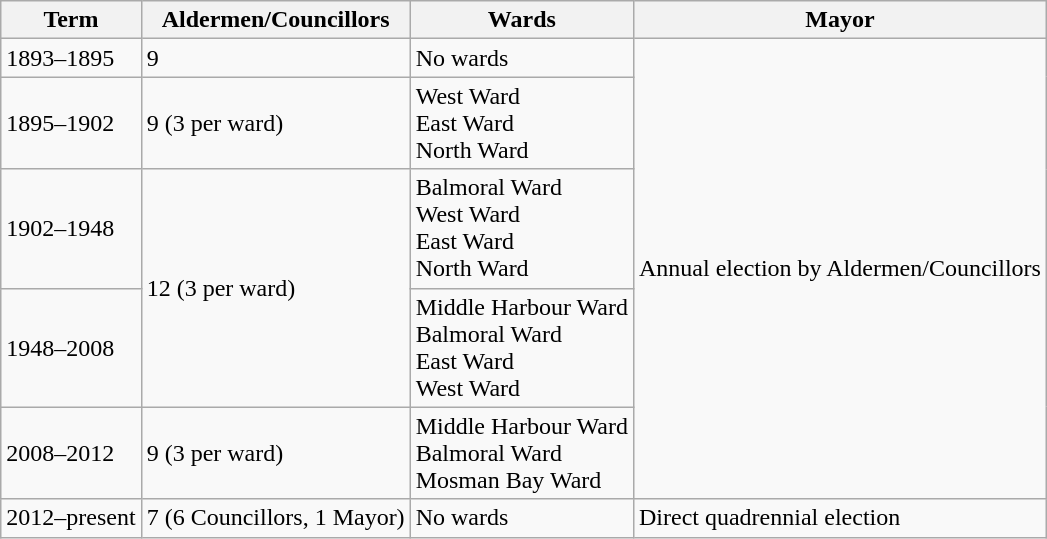<table class="wikitable">
<tr>
<th>Term</th>
<th>Aldermen/Councillors</th>
<th>Wards</th>
<th>Mayor</th>
</tr>
<tr>
<td>1893–1895</td>
<td>9</td>
<td>No wards</td>
<td rowspan=5>Annual election by Aldermen/Councillors</td>
</tr>
<tr>
<td>1895–1902</td>
<td>9 (3 per ward)</td>
<td>West Ward<br>East Ward<br>North Ward</td>
</tr>
<tr>
<td>1902–1948</td>
<td rowspan=2>12 (3 per ward)</td>
<td>Balmoral Ward<br>West Ward<br>East Ward<br>North Ward</td>
</tr>
<tr>
<td>1948–2008</td>
<td>Middle Harbour Ward<br>Balmoral Ward<br>East Ward<br>West Ward</td>
</tr>
<tr>
<td>2008–2012</td>
<td>9 (3 per ward)</td>
<td>Middle Harbour Ward<br>Balmoral Ward<br>Mosman Bay Ward</td>
</tr>
<tr>
<td>2012–present</td>
<td>7 (6 Councillors, 1 Mayor)</td>
<td>No wards</td>
<td>Direct quadrennial election</td>
</tr>
</table>
